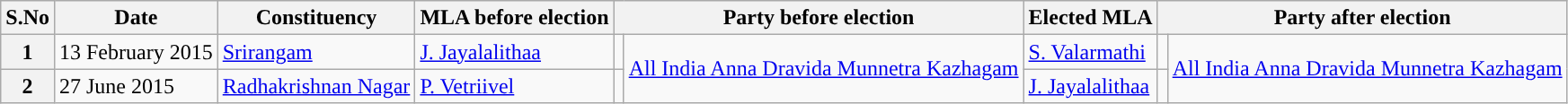<table class="wikitable sortable">
<tr>
<th>S.No</th>
<th>Date</th>
<th>Constituency</th>
<th>MLA before election</th>
<th colspan="2">Party before election</th>
<th>Elected MLA</th>
<th colspan="2">Party after election</th>
</tr>
<tr>
<th>1</th>
<td>13 February 2015</td>
<td><a href='#'>Srirangam</a></td>
<td><a href='#'>J. Jayalalithaa</a></td>
<td></td>
<td rowspan="2"><a href='#'>All India Anna Dravida Munnetra Kazhagam</a></td>
<td><a href='#'>S. Valarmathi</a></td>
<td></td>
<td rowspan="2"><a href='#'>All India Anna Dravida Munnetra Kazhagam</a></td>
</tr>
<tr>
<th>2</th>
<td>27 June 2015</td>
<td><a href='#'>Radhakrishnan Nagar</a></td>
<td><a href='#'>P. Vetriivel</a></td>
<td></td>
<td><a href='#'>J. Jayalalithaa</a></td>
<td></td>
</tr>
</table>
